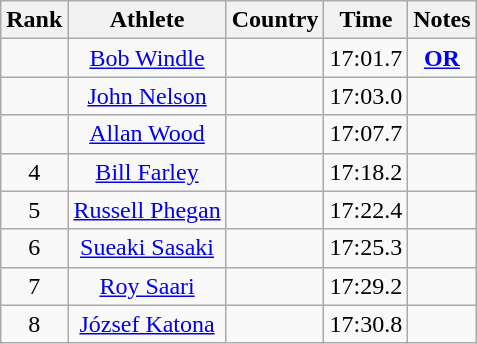<table class="wikitable sortable" style="text-align:center">
<tr>
<th>Rank</th>
<th>Athlete</th>
<th>Country</th>
<th>Time</th>
<th>Notes</th>
</tr>
<tr>
<td></td>
<td><a href='#'>Bob Windle</a></td>
<td align=left></td>
<td>17:01.7</td>
<td><strong><a href='#'>OR</a></strong></td>
</tr>
<tr>
<td></td>
<td><a href='#'>John Nelson</a></td>
<td align=left></td>
<td>17:03.0</td>
<td><strong>  </strong></td>
</tr>
<tr>
<td></td>
<td><a href='#'>Allan Wood</a></td>
<td align=left></td>
<td>17:07.7</td>
<td><strong> </strong></td>
</tr>
<tr>
<td>4</td>
<td><a href='#'>Bill Farley</a></td>
<td align=left></td>
<td>17:18.2</td>
<td><strong> </strong></td>
</tr>
<tr>
<td>5</td>
<td><a href='#'>Russell Phegan</a></td>
<td align=left></td>
<td>17:22.4</td>
<td><strong> </strong></td>
</tr>
<tr>
<td>6</td>
<td><a href='#'>Sueaki Sasaki</a></td>
<td align=left></td>
<td>17:25.3</td>
<td><strong> </strong></td>
</tr>
<tr>
<td>7</td>
<td><a href='#'>Roy Saari</a></td>
<td align=left></td>
<td>17:29.2</td>
<td><strong> </strong></td>
</tr>
<tr>
<td>8</td>
<td><a href='#'>József Katona</a></td>
<td align=left></td>
<td>17:30.8</td>
<td><strong> </strong></td>
</tr>
</table>
